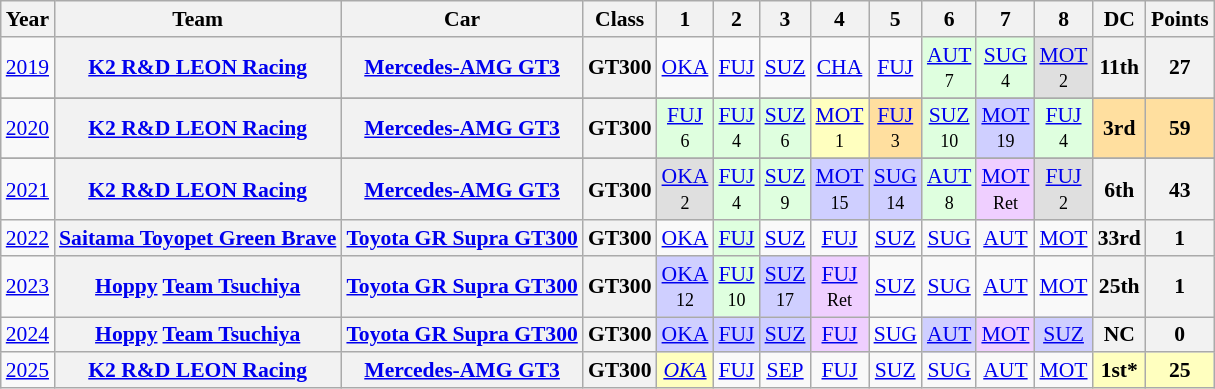<table class="wikitable" style="text-align:center; font-size:90%">
<tr>
<th>Year</th>
<th>Team</th>
<th>Car</th>
<th>Class</th>
<th>1</th>
<th>2</th>
<th>3</th>
<th>4</th>
<th>5</th>
<th>6</th>
<th>7</th>
<th>8</th>
<th>DC</th>
<th>Points</th>
</tr>
<tr>
<td><a href='#'>2019</a></td>
<th><a href='#'>K2 R&D LEON Racing</a></th>
<th><a href='#'>Mercedes-AMG GT3</a></th>
<th>GT300</th>
<td><a href='#'>OKA</a><br><small></small></td>
<td><a href='#'>FUJ</a><br><small></small></td>
<td><a href='#'>SUZ</a><br><small></small></td>
<td><a href='#'>CHA</a><br><small></small></td>
<td><a href='#'>FUJ</a><br><small></small></td>
<td bgcolor="#DFFFDF"><a href='#'>AUT</a><br><small>7</small></td>
<td bgcolor="#DFFFDF"><a href='#'>SUG</a><br><small>4</small></td>
<td bgcolor="#DFDFDF"><a href='#'>MOT</a><br><small>2</small></td>
<th>11th</th>
<th>27</th>
</tr>
<tr>
</tr>
<tr>
<td><a href='#'>2020</a></td>
<th><a href='#'>K2 R&D LEON Racing</a></th>
<th><a href='#'>Mercedes-AMG GT3</a></th>
<th>GT300</th>
<td bgcolor="#DFFFDF"><a href='#'>FUJ</a><br><small>6</small></td>
<td bgcolor="#DFFFDF"><a href='#'>FUJ</a><br><small>4</small></td>
<td bgcolor="#DFFFDF"><a href='#'>SUZ</a><br><small>6</small></td>
<td bgcolor="#FFFFBF"><a href='#'>MOT</a><br><small>1</small></td>
<td bgcolor="#FFDF9F"><a href='#'>FUJ</a><br><small>3</small></td>
<td bgcolor="#DFFFDF"><a href='#'>SUZ</a><br><small>10</small></td>
<td bgcolor="#CFCFFF"><a href='#'>MOT</a><br><small>19</small></td>
<td bgcolor="#DFFFDF"><a href='#'>FUJ</a><br><small>4</small></td>
<td bgcolor="#FFDF9F"><strong> 3rd</strong></td>
<td bgcolor="#FFDF9F"><strong> 59</strong></td>
</tr>
<tr>
</tr>
<tr>
<td><a href='#'>2021</a></td>
<th><a href='#'>K2 R&D LEON Racing</a></th>
<th><a href='#'>Mercedes-AMG GT3</a></th>
<th>GT300</th>
<td bgcolor="#DFDFDF"><a href='#'>OKA</a><br><small>2</small></td>
<td bgcolor="#DFFFDF"><a href='#'>FUJ</a><br><small>4</small></td>
<td bgcolor="#DFFFDF"><a href='#'>SUZ</a><br><small>9</small></td>
<td bgcolor="#CFCFFF"><a href='#'>MOT</a><br><small>15</small></td>
<td bgcolor="#CFCFFF"><a href='#'>SUG</a><br><small>14</small></td>
<td bgcolor="#DFFFDF"><a href='#'>AUT</a><br><small>8</small></td>
<td bgcolor="#EFCFFF"><a href='#'>MOT</a><br><small>Ret</small></td>
<td bgcolor="#DFDFDF"><a href='#'>FUJ</a><br><small>2</small></td>
<th>6th</th>
<th>43</th>
</tr>
<tr>
<td><a href='#'>2022</a></td>
<th><a href='#'>Saitama Toyopet Green Brave</a></th>
<th><a href='#'>Toyota GR Supra GT300</a></th>
<th>GT300</th>
<td><a href='#'>OKA</a></td>
<td style="background:#DFFFDF;"><a href='#'>FUJ</a><br></td>
<td><a href='#'>SUZ</a></td>
<td><a href='#'>FUJ</a></td>
<td><a href='#'>SUZ</a></td>
<td><a href='#'>SUG</a></td>
<td><a href='#'>AUT</a></td>
<td><a href='#'>MOT</a></td>
<th>33rd</th>
<th>1</th>
</tr>
<tr>
<td><a href='#'>2023</a></td>
<th><a href='#'>Hoppy</a> <a href='#'>Team Tsuchiya</a></th>
<th><a href='#'>Toyota GR Supra GT300</a></th>
<th>GT300</th>
<td style="background:#CFCFFF"><a href='#'>OKA</a><br><small>12</small></td>
<td style="background:#DFFFDF"><a href='#'>FUJ</a><br><small>10</small></td>
<td style="background:#CFCFFF"><a href='#'>SUZ</a><br><small>17</small></td>
<td style="background:#EFCFFF"><a href='#'>FUJ</a><br><small>Ret</small></td>
<td style="background:#"><a href='#'>SUZ</a><br><small></small></td>
<td style="background:#"><a href='#'>SUG</a><br><small></small></td>
<td style="background:#"><a href='#'>AUT</a><br><small></small></td>
<td style="background:#"><a href='#'>MOT</a><br><small></small></td>
<th>25th</th>
<th>1</th>
</tr>
<tr>
<td><a href='#'>2024</a></td>
<th><a href='#'>Hoppy</a> <a href='#'>Team Tsuchiya</a></th>
<th><a href='#'>Toyota GR Supra GT300</a></th>
<th>GT300</th>
<td style="background:#CFCFFF;"><a href='#'>OKA</a><br></td>
<td style="background:#CFCFFF;"><a href='#'>FUJ</a><br></td>
<td style="background:#CFCFFF;"><a href='#'>SUZ</a><br></td>
<td style="background:#EFCFFF;"><a href='#'>FUJ</a><br></td>
<td style="background:#;"><a href='#'>SUG</a><br></td>
<td style="background:#CFCFFF;"><a href='#'>AUT</a><br></td>
<td style="background:#EFCFFF;"><a href='#'>MOT</a><br></td>
<td style="background:#CFCFFF;"><a href='#'>SUZ</a><br></td>
<th>NC</th>
<th>0</th>
</tr>
<tr>
<td><a href='#'>2025</a></td>
<th><a href='#'>K2 R&D LEON Racing</a></th>
<th><a href='#'>Mercedes-AMG GT3</a></th>
<th>GT300</th>
<td style="background:#FFFFBF;"><em><a href='#'>OKA</a></em><br></td>
<td style="background:#;"><a href='#'>FUJ</a><br></td>
<td style="background:#;"><a href='#'>SEP</a><br></td>
<td style="background:#;"><a href='#'>FUJ</a><br></td>
<td style="background:#;"><a href='#'>SUZ</a><br></td>
<td style="background:#;"><a href='#'>SUG</a><br></td>
<td style="background:#;"><a href='#'>AUT</a><br></td>
<td style="background:#;"><a href='#'>MOT</a><br></td>
<th style="background:#FFFFBF">1st*</th>
<th style="background:#FFFFBF">25</th>
</tr>
</table>
